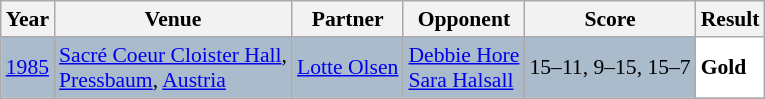<table class="sortable wikitable" style="font-size: 90%;">
<tr>
<th>Year</th>
<th>Venue</th>
<th>Partner</th>
<th>Opponent</th>
<th>Score</th>
<th>Result</th>
</tr>
<tr style="background:#AABBCC">
<td align="center"><a href='#'>1985</a></td>
<td align="left"><a href='#'>Sacré Coeur Cloister Hall</a>,<br><a href='#'>Pressbaum</a>, <a href='#'>Austria</a></td>
<td align="left"> <a href='#'>Lotte Olsen</a></td>
<td align="left"> <a href='#'>Debbie Hore</a><br> <a href='#'>Sara Halsall</a></td>
<td align="left">15–11, 9–15, 15–7</td>
<td style="text-align:left; background:white"> <strong>Gold</strong></td>
</tr>
</table>
